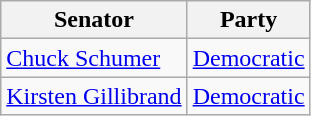<table class="wikitable">
<tr>
<th>Senator</th>
<th>Party</th>
</tr>
<tr>
<td><a href='#'>Chuck Schumer</a></td>
<td><a href='#'>Democratic</a></td>
</tr>
<tr>
<td><a href='#'>Kirsten Gillibrand</a></td>
<td><a href='#'>Democratic</a></td>
</tr>
</table>
